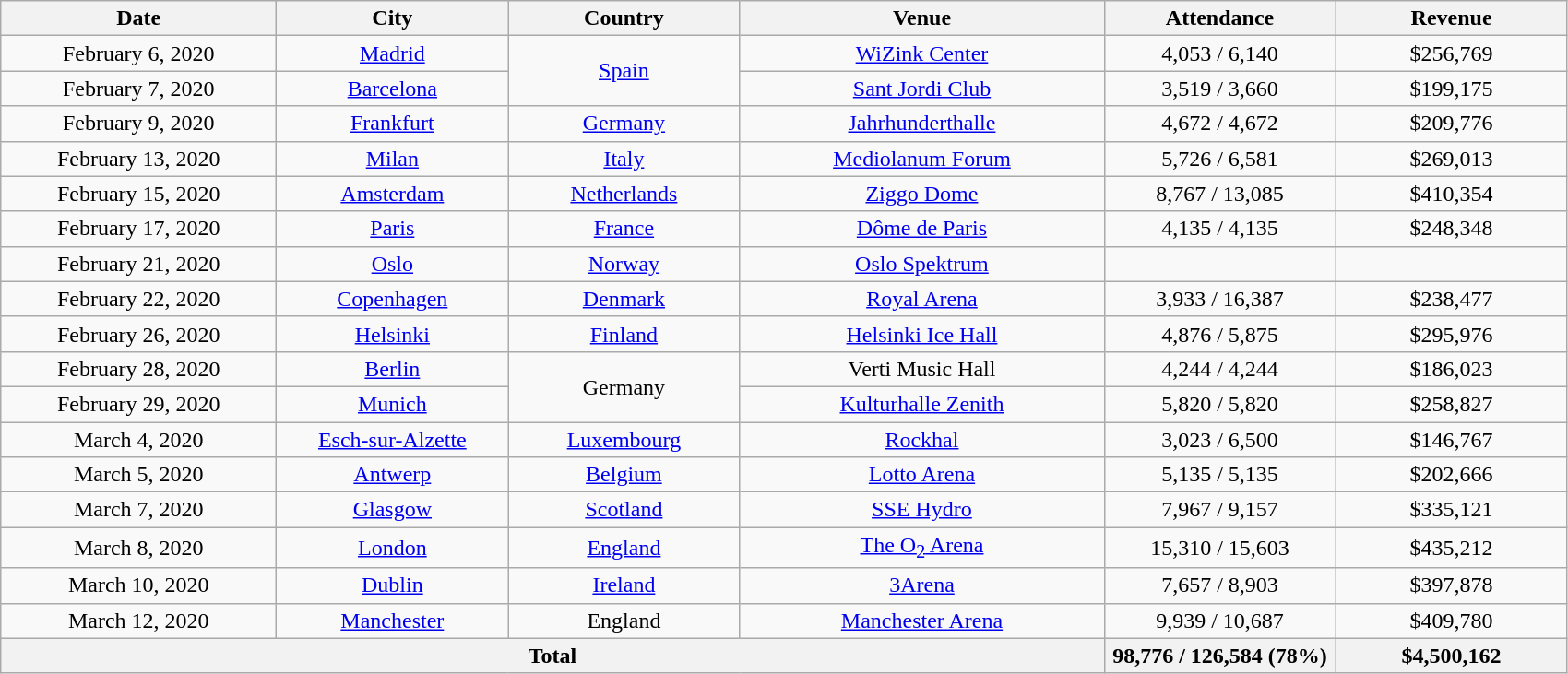<table class="wikitable plainrowheaders" style="text-align:center;">
<tr>
<th scope="col" style="width:12em;">Date</th>
<th scope="col" style="width:10em;">City</th>
<th scope="col" style="width:10em;">Country</th>
<th scope="col" style="width:16em;">Venue</th>
<th scope="col" style="width:10em;">Attendance</th>
<th scope="col" style="width:10em;">Revenue</th>
</tr>
<tr>
<td>February 6, 2020</td>
<td><a href='#'>Madrid</a></td>
<td rowspan="2"><a href='#'>Spain</a></td>
<td><a href='#'>WiZink Center</a></td>
<td>4,053 / 6,140</td>
<td>$256,769</td>
</tr>
<tr>
<td>February 7, 2020</td>
<td><a href='#'>Barcelona</a></td>
<td><a href='#'>Sant Jordi Club</a></td>
<td>3,519 / 3,660</td>
<td>$199,175</td>
</tr>
<tr>
<td>February 9, 2020</td>
<td><a href='#'>Frankfurt</a></td>
<td><a href='#'>Germany</a></td>
<td><a href='#'>Jahrhunderthalle</a></td>
<td>4,672 / 4,672</td>
<td>$209,776</td>
</tr>
<tr>
<td>February 13, 2020</td>
<td><a href='#'>Milan</a></td>
<td><a href='#'>Italy</a></td>
<td><a href='#'>Mediolanum Forum</a></td>
<td>5,726 / 6,581</td>
<td>$269,013</td>
</tr>
<tr>
<td>February 15, 2020</td>
<td><a href='#'>Amsterdam</a></td>
<td><a href='#'>Netherlands</a></td>
<td><a href='#'>Ziggo Dome</a></td>
<td>8,767 / 13,085</td>
<td>$410,354</td>
</tr>
<tr>
<td>February 17, 2020</td>
<td><a href='#'>Paris</a></td>
<td><a href='#'>France</a></td>
<td><a href='#'>Dôme de Paris</a></td>
<td>4,135 / 4,135</td>
<td>$248,348</td>
</tr>
<tr>
<td>February 21, 2020</td>
<td><a href='#'>Oslo</a></td>
<td><a href='#'>Norway</a></td>
<td><a href='#'>Oslo Spektrum</a></td>
<td></td>
<td></td>
</tr>
<tr>
<td>February 22, 2020</td>
<td><a href='#'>Copenhagen</a></td>
<td><a href='#'>Denmark</a></td>
<td><a href='#'>Royal Arena</a></td>
<td>3,933 / 16,387</td>
<td>$238,477</td>
</tr>
<tr>
<td>February 26, 2020</td>
<td><a href='#'>Helsinki</a></td>
<td><a href='#'>Finland</a></td>
<td><a href='#'>Helsinki Ice Hall</a></td>
<td>4,876 / 5,875</td>
<td>$295,976</td>
</tr>
<tr>
<td>February 28, 2020</td>
<td><a href='#'>Berlin</a></td>
<td rowspan="2">Germany</td>
<td>Verti Music Hall</td>
<td>4,244 / 4,244</td>
<td>$186,023</td>
</tr>
<tr>
<td>February 29, 2020</td>
<td><a href='#'>Munich</a></td>
<td><a href='#'>Kulturhalle Zenith</a></td>
<td>5,820 / 5,820</td>
<td>$258,827</td>
</tr>
<tr>
<td>March 4, 2020</td>
<td><a href='#'>Esch-sur-Alzette</a></td>
<td><a href='#'>Luxembourg</a></td>
<td><a href='#'>Rockhal</a></td>
<td>3,023 / 6,500</td>
<td>$146,767</td>
</tr>
<tr>
<td>March 5, 2020</td>
<td><a href='#'>Antwerp</a></td>
<td><a href='#'>Belgium</a></td>
<td><a href='#'>Lotto Arena</a></td>
<td>5,135 / 5,135</td>
<td>$202,666</td>
</tr>
<tr>
<td>March 7, 2020</td>
<td><a href='#'>Glasgow</a></td>
<td><a href='#'>Scotland</a></td>
<td><a href='#'>SSE Hydro</a></td>
<td>7,967 / 9,157</td>
<td>$335,121</td>
</tr>
<tr>
<td>March 8, 2020</td>
<td><a href='#'>London</a></td>
<td><a href='#'>England</a></td>
<td><a href='#'>The O<sub>2</sub> Arena</a></td>
<td>15,310 / 15,603</td>
<td>$435,212</td>
</tr>
<tr>
<td>March 10, 2020</td>
<td><a href='#'>Dublin</a></td>
<td><a href='#'>Ireland</a></td>
<td><a href='#'>3Arena</a></td>
<td>7,657 / 8,903</td>
<td>$397,878</td>
</tr>
<tr>
<td>March 12, 2020</td>
<td><a href='#'>Manchester</a></td>
<td>England</td>
<td><a href='#'>Manchester Arena</a></td>
<td>9,939 / 10,687</td>
<td>$409,780</td>
</tr>
<tr>
<th colspan="4">Total</th>
<th>98,776 / 126,584 (78%)</th>
<th>$4,500,162</th>
</tr>
</table>
